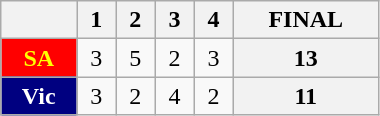<table class=wikitable style="width:20%;15%;15%;15%;15%;20%">
<tr>
<th></th>
<th>1</th>
<th>2</th>
<th>3</th>
<th>4</th>
<th>FINAL</th>
</tr>
<tr>
<th style="background:red; color:yellow;">SA</th>
<td align=center>3</td>
<td align=center>5</td>
<td align=center>2</td>
<td align=center>3</td>
<th>13</th>
</tr>
<tr>
<th style="background:navy; color:white">Vic</th>
<td align=center>3</td>
<td align=center>2</td>
<td align=center>4</td>
<td align=center>2</td>
<th>11</th>
</tr>
</table>
